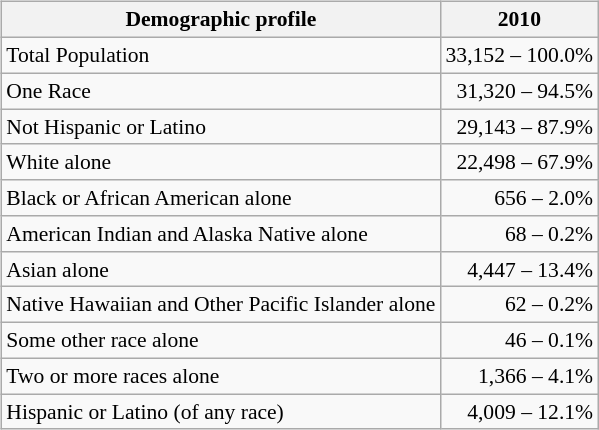<table>
<tr>
<td align="left"><br><table class="wikitable sortable" style="margin-left:auto;margin-right:auto;text-align: right;font-size: 90%;">
<tr>
<th>Demographic profile</th>
<th>2010</th>
</tr>
<tr>
<td align="left">Total Population</td>
<td>33,152 – 100.0%</td>
</tr>
<tr>
<td align="left">One Race</td>
<td>31,320 – 94.5%</td>
</tr>
<tr>
<td align="left">Not Hispanic or Latino</td>
<td>29,143 – 87.9%</td>
</tr>
<tr>
<td align="left">White alone</td>
<td>22,498 – 67.9%</td>
</tr>
<tr>
<td align="left">Black or African American alone</td>
<td>656 – 2.0%</td>
</tr>
<tr>
<td align="left">American Indian and Alaska Native alone</td>
<td>68 – 0.2%</td>
</tr>
<tr>
<td align="left">Asian alone</td>
<td>4,447 – 13.4%</td>
</tr>
<tr>
<td align="left">Native Hawaiian and Other Pacific Islander alone</td>
<td>62 – 0.2%</td>
</tr>
<tr>
<td align="left">Some other race alone</td>
<td>46 – 0.1%</td>
</tr>
<tr>
<td align="left">Two or more races alone</td>
<td>1,366 – 4.1%</td>
</tr>
<tr>
<td align="left">Hispanic or Latino (of any race)</td>
<td>4,009 – 12.1%</td>
</tr>
</table>
</td>
</tr>
</table>
